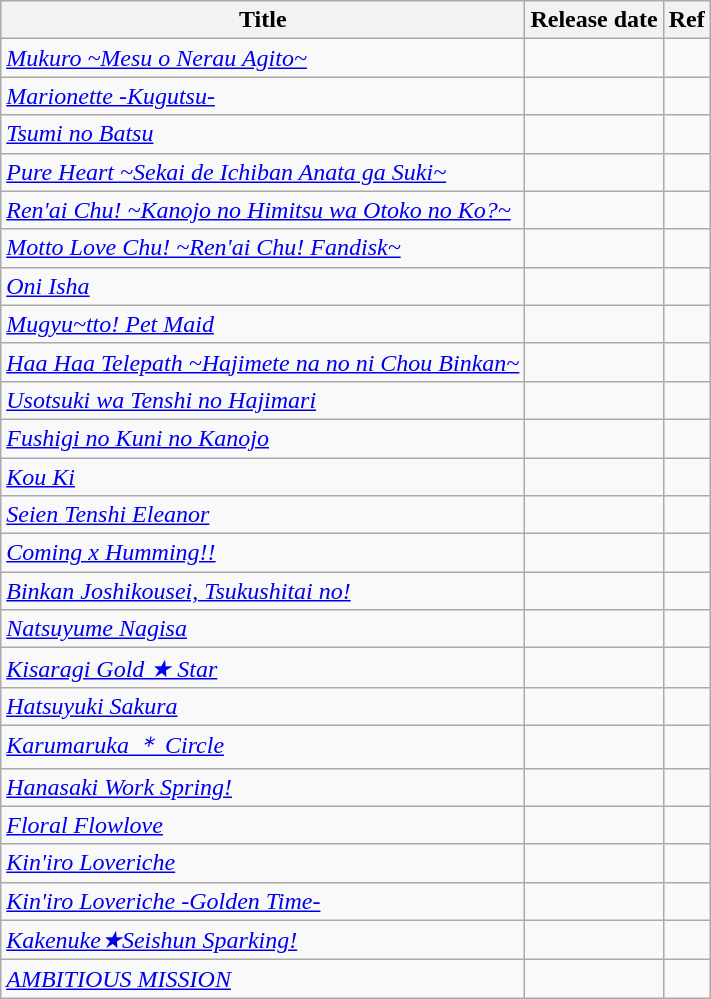<table class="wikitable sortable">
<tr>
<th>Title</th>
<th>Release date</th>
<th>Ref</th>
</tr>
<tr>
<td><em><a href='#'>Mukuro ~Mesu o Nerau Agito~</a></em></td>
<td></td>
<td></td>
</tr>
<tr>
<td><em><a href='#'>Marionette -Kugutsu-</a></em></td>
<td></td>
<td></td>
</tr>
<tr>
<td><em><a href='#'>Tsumi no Batsu</a></em></td>
<td></td>
<td></td>
</tr>
<tr>
<td><em><a href='#'>Pure Heart ~Sekai de Ichiban Anata ga Suki~</a></em></td>
<td></td>
<td></td>
</tr>
<tr>
<td><em><a href='#'>Ren'ai Chu! ~Kanojo no Himitsu wa Otoko no Ko?~</a></em></td>
<td></td>
<td></td>
</tr>
<tr>
<td><em><a href='#'>Motto Love Chu! ~Ren'ai Chu! Fandisk~</a></em></td>
<td></td>
<td></td>
</tr>
<tr>
<td><em><a href='#'>Oni Isha</a></em></td>
<td></td>
<td></td>
</tr>
<tr>
<td><em><a href='#'>Mugyu~tto! Pet Maid</a></em></td>
<td></td>
<td></td>
</tr>
<tr>
<td><em><a href='#'>Haa Haa Telepath ~Hajimete na no ni Chou Binkan~</a></em></td>
<td></td>
<td></td>
</tr>
<tr>
<td><em><a href='#'>Usotsuki wa Tenshi no Hajimari</a></em></td>
<td></td>
<td></td>
</tr>
<tr>
<td><em><a href='#'>Fushigi no Kuni no Kanojo</a></em></td>
<td></td>
<td></td>
</tr>
<tr>
<td><em><a href='#'>Kou Ki</a></em></td>
<td></td>
<td></td>
</tr>
<tr>
<td><em><a href='#'>Seien Tenshi Eleanor</a></em></td>
<td></td>
<td></td>
</tr>
<tr>
<td><em><a href='#'>Coming x Humming!!</a></em></td>
<td></td>
<td></td>
</tr>
<tr>
<td><em><a href='#'>Binkan Joshikousei, Tsukushitai no!</a></em></td>
<td></td>
<td></td>
</tr>
<tr>
<td><em><a href='#'>Natsuyume Nagisa</a></em></td>
<td></td>
<td></td>
</tr>
<tr>
<td><em><a href='#'>Kisaragi Gold ★ Star</a></em></td>
<td></td>
<td></td>
</tr>
<tr>
<td><em><a href='#'>Hatsuyuki Sakura</a></em></td>
<td></td>
<td></td>
</tr>
<tr>
<td><em><a href='#'>Karumaruka ＊ Circle</a></em></td>
<td></td>
<td></td>
</tr>
<tr>
<td><em><a href='#'>Hanasaki Work Spring!</a></em></td>
<td></td>
<td></td>
</tr>
<tr>
<td><em><a href='#'>Floral Flowlove</a></em></td>
<td></td>
<td></td>
</tr>
<tr>
<td><em><a href='#'>Kin'iro Loveriche</a></em></td>
<td></td>
<td></td>
</tr>
<tr>
<td><em><a href='#'>Kin'iro Loveriche -Golden Time-</a></em></td>
<td></td>
<td></td>
</tr>
<tr>
<td><em><a href='#'>Kakenuke★Seishun Sparking!</a></em></td>
<td></td>
<td></td>
</tr>
<tr>
<td><em><a href='#'>AMBITIOUS MISSION</a></em></td>
<td></td>
<td></td>
</tr>
</table>
